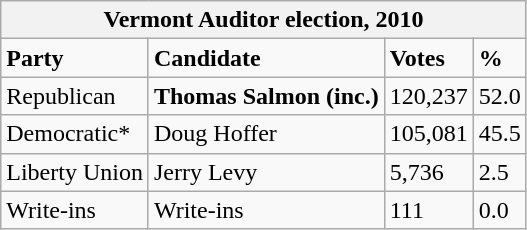<table class="wikitable">
<tr>
<th colspan="4">Vermont Auditor election, 2010</th>
</tr>
<tr>
<td><strong>Party</strong></td>
<td><strong>Candidate</strong></td>
<td><strong>Votes</strong></td>
<td><strong>%</strong></td>
</tr>
<tr>
<td>Republican</td>
<td><strong>Thomas Salmon (inc.)</strong></td>
<td>120,237</td>
<td>52.0</td>
</tr>
<tr>
<td>Democratic*</td>
<td>Doug Hoffer</td>
<td>105,081</td>
<td>45.5</td>
</tr>
<tr>
<td>Liberty Union</td>
<td>Jerry Levy</td>
<td>5,736</td>
<td>2.5</td>
</tr>
<tr>
<td>Write-ins</td>
<td>Write-ins</td>
<td>111</td>
<td>0.0</td>
</tr>
</table>
